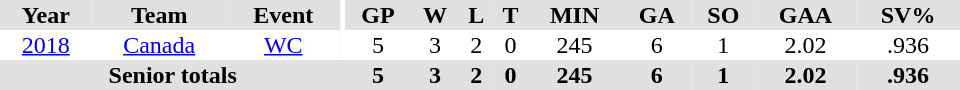<table border="0" cellpadding="1" cellspacing="0" ID="Table3" style="text-align:center; width:40em">
<tr ALIGN="center" bgcolor="#e0e0e0">
<th>Year</th>
<th>Team</th>
<th>Event</th>
<th rowspan="99" bgcolor="#ffffff"></th>
<th>GP</th>
<th>W</th>
<th>L</th>
<th>T</th>
<th>MIN</th>
<th>GA</th>
<th>SO</th>
<th>GAA</th>
<th>SV%</th>
</tr>
<tr>
<td><a href='#'>2018</a></td>
<td><a href='#'>Canada</a></td>
<td><a href='#'>WC</a></td>
<td>5</td>
<td>3</td>
<td>2</td>
<td>0</td>
<td>245</td>
<td>6</td>
<td>1</td>
<td>2.02</td>
<td>.936</td>
</tr>
<tr bgcolor="#e0e0e0">
<th colspan=4>Senior totals</th>
<th>5</th>
<th>3</th>
<th>2</th>
<th>0</th>
<th>245</th>
<th>6</th>
<th>1</th>
<th>2.02</th>
<th>.936</th>
</tr>
</table>
